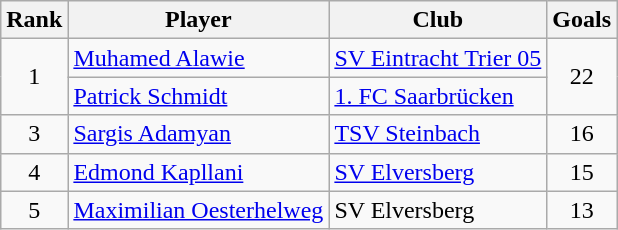<table class="wikitable" style="text-align:center">
<tr>
<th>Rank</th>
<th>Player</th>
<th>Club</th>
<th>Goals</th>
</tr>
<tr>
<td rowspan=2>1</td>
<td align="left"> <a href='#'>Muhamed Alawie</a></td>
<td align="left"><a href='#'>SV Eintracht Trier 05</a></td>
<td rowspan=2>22</td>
</tr>
<tr>
<td align="left"> <a href='#'>Patrick Schmidt</a></td>
<td align="left"><a href='#'>1. FC Saarbrücken</a></td>
</tr>
<tr>
<td>3</td>
<td align="left"> <a href='#'>Sargis Adamyan</a></td>
<td align="left"><a href='#'>TSV Steinbach</a></td>
<td>16</td>
</tr>
<tr>
<td>4</td>
<td align="left"> <a href='#'>Edmond Kapllani</a></td>
<td align="left"><a href='#'>SV Elversberg</a></td>
<td>15</td>
</tr>
<tr>
<td>5</td>
<td align="left"> <a href='#'>Maximilian Oesterhelweg</a></td>
<td align="left">SV Elversberg</td>
<td>13</td>
</tr>
</table>
